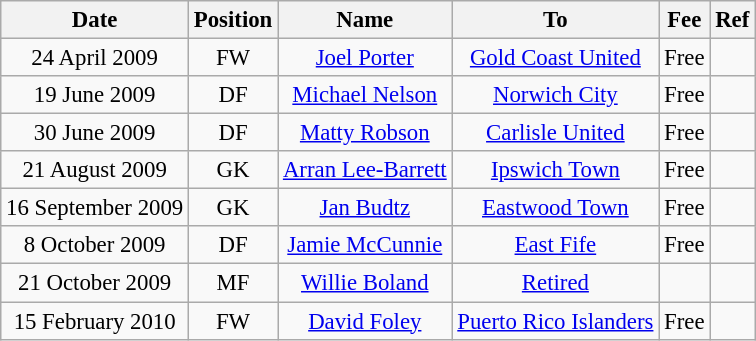<table class="wikitable" style="font-size: 95%; text-align: center;">
<tr>
<th>Date</th>
<th>Position</th>
<th>Name</th>
<th>To</th>
<th>Fee</th>
<th>Ref</th>
</tr>
<tr>
<td>24 April 2009</td>
<td>FW</td>
<td><a href='#'>Joel Porter</a></td>
<td><a href='#'>Gold Coast United</a></td>
<td>Free</td>
<td></td>
</tr>
<tr>
<td>19 June 2009</td>
<td>DF</td>
<td><a href='#'>Michael Nelson</a></td>
<td><a href='#'>Norwich City</a></td>
<td>Free</td>
<td></td>
</tr>
<tr>
<td>30 June 2009</td>
<td>DF</td>
<td><a href='#'>Matty Robson</a></td>
<td><a href='#'>Carlisle United</a></td>
<td>Free</td>
<td></td>
</tr>
<tr>
<td>21 August 2009</td>
<td>GK</td>
<td><a href='#'>Arran Lee-Barrett</a></td>
<td><a href='#'>Ipswich Town</a></td>
<td>Free</td>
<td></td>
</tr>
<tr>
<td>16 September 2009</td>
<td>GK</td>
<td><a href='#'>Jan Budtz</a></td>
<td><a href='#'>Eastwood Town</a></td>
<td>Free</td>
<td></td>
</tr>
<tr>
<td>8 October 2009</td>
<td>DF</td>
<td><a href='#'>Jamie McCunnie</a></td>
<td><a href='#'>East Fife</a></td>
<td>Free</td>
<td></td>
</tr>
<tr>
<td>21 October 2009</td>
<td>MF</td>
<td><a href='#'>Willie Boland</a></td>
<td><a href='#'>Retired</a></td>
<td></td>
<td></td>
</tr>
<tr>
<td>15 February 2010</td>
<td>FW</td>
<td><a href='#'>David Foley</a></td>
<td><a href='#'>Puerto Rico Islanders</a></td>
<td>Free</td>
<td></td>
</tr>
</table>
